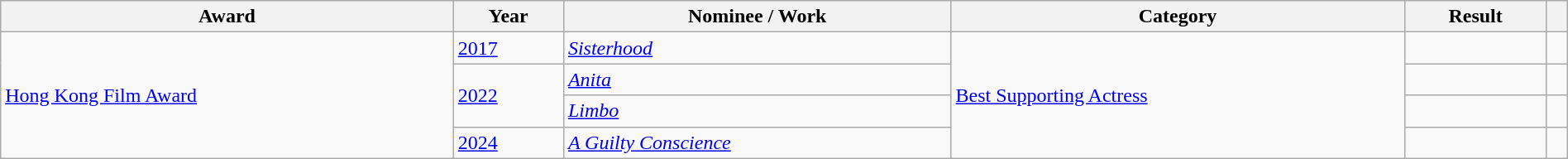<table class="wikitable plainrowheaders" style="width: 100%;">
<tr>
<th scope="col">Award</th>
<th scope="col">Year</th>
<th scope="col">Nominee / Work</th>
<th scope="col">Category</th>
<th scope="col">Result</th>
<th scope="col" class="unsortable"></th>
</tr>
<tr>
<td rowspan="4"><a href='#'>Hong Kong Film Award</a></td>
<td><a href='#'>2017</a></td>
<td><em><a href='#'>Sisterhood</a></em></td>
<td rowspan="4"><a href='#'>Best Supporting Actress</a></td>
<td></td>
<td></td>
</tr>
<tr>
<td rowspan="2"><a href='#'>2022</a></td>
<td><em><a href='#'>Anita</a></em></td>
<td></td>
<td></td>
</tr>
<tr>
<td><em><a href='#'>Limbo</a></em></td>
<td></td>
<td></td>
</tr>
<tr>
<td><a href='#'>2024</a></td>
<td><em><a href='#'>A Guilty Conscience</a></em></td>
<td></td>
<td></td>
</tr>
</table>
